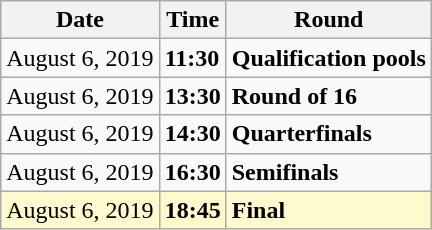<table class="wikitable">
<tr>
<th>Date</th>
<th>Time</th>
<th>Round</th>
</tr>
<tr>
<td>August 6, 2019</td>
<td><strong>11:30</strong></td>
<td><strong>Qualification pools</strong></td>
</tr>
<tr>
<td>August 6, 2019</td>
<td><strong>13:30</strong></td>
<td><strong>Round of 16</strong></td>
</tr>
<tr>
<td>August 6, 2019</td>
<td><strong>14:30</strong></td>
<td><strong>Quarterfinals</strong></td>
</tr>
<tr>
<td>August 6, 2019</td>
<td><strong>16:30</strong></td>
<td><strong>Semifinals</strong></td>
</tr>
<tr style=background:lemonchiffon>
<td>August 6, 2019</td>
<td><strong>18:45</strong></td>
<td><strong>Final</strong></td>
</tr>
</table>
